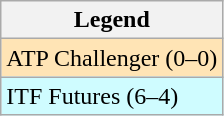<table class=wikitable>
<tr>
<th>Legend</th>
</tr>
<tr style="background:moccasin;">
<td>ATP Challenger (0–0)</td>
</tr>
<tr style="background:#cffcff;">
<td>ITF Futures (6–4)</td>
</tr>
</table>
